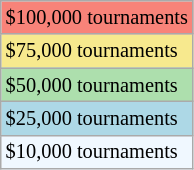<table class="wikitable" style="font-size:85%">
<tr style="background:#f88379;">
<td>$100,000 tournaments</td>
</tr>
<tr bgcolor="#f7e98e">
<td>$75,000 tournaments</td>
</tr>
<tr bgcolor="#addfad">
<td>$50,000 tournaments</td>
</tr>
<tr bgcolor="#ADD8E6">
<td>$25,000 tournaments</td>
</tr>
<tr bgcolor="#f0f8ff">
<td>$10,000 tournaments</td>
</tr>
</table>
